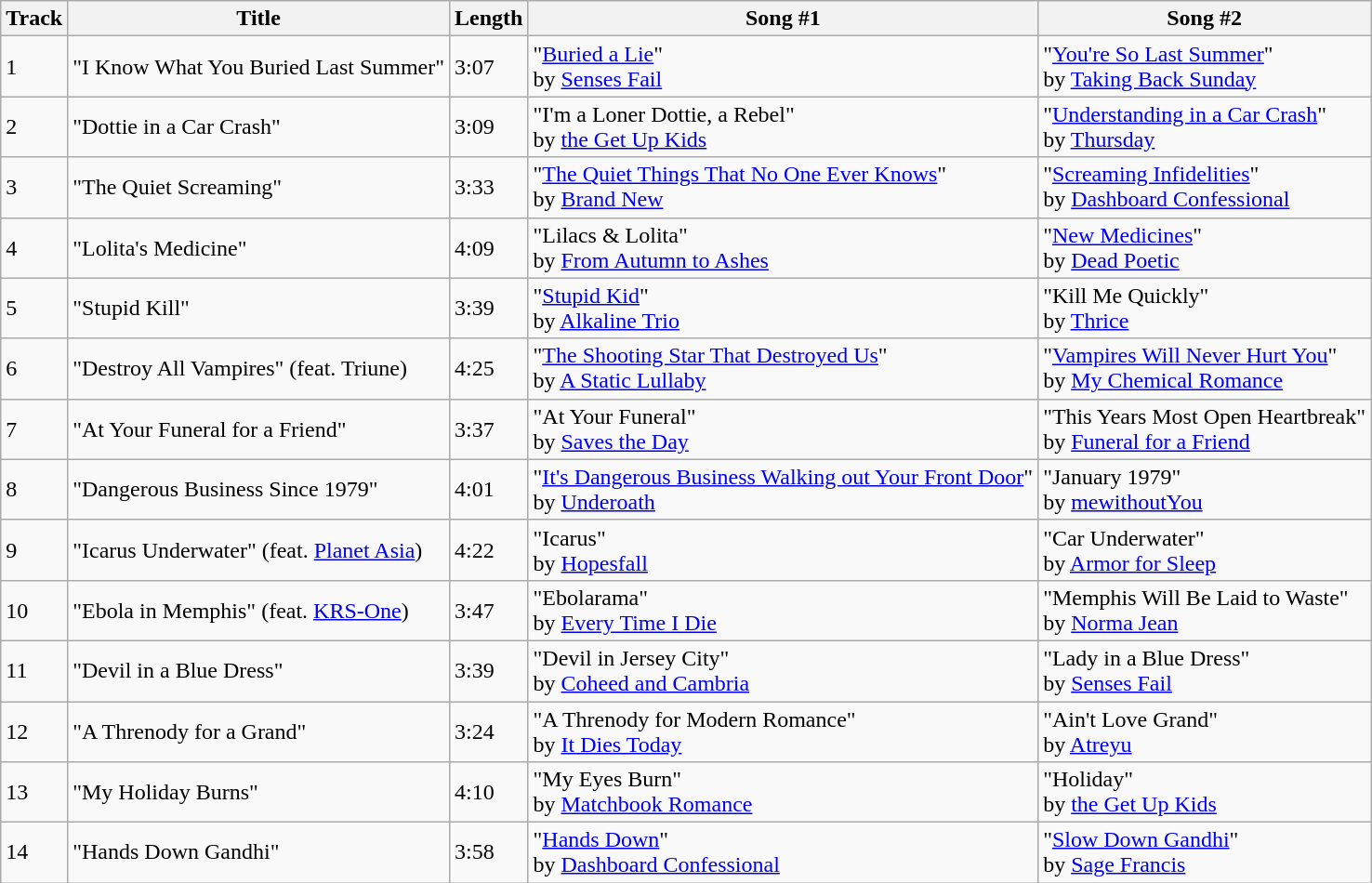<table class="wikitable">
<tr>
<th>Track</th>
<th>Title</th>
<th>Length</th>
<th>Song #1</th>
<th>Song #2</th>
</tr>
<tr>
<td>1</td>
<td>"I Know What You Buried Last Summer"</td>
<td>3:07</td>
<td>"<a href='#'>Buried a Lie</a>"<br> by <a href='#'>Senses Fail</a></td>
<td>"<a href='#'>You're So Last Summer</a>"<br> by <a href='#'>Taking Back Sunday</a></td>
</tr>
<tr>
<td>2</td>
<td>"Dottie in a Car Crash"</td>
<td>3:09</td>
<td>"I'm a Loner Dottie, a Rebel"<br> by <a href='#'>the Get Up Kids</a></td>
<td>"<a href='#'>Understanding in a Car Crash</a>"<br> by <a href='#'>Thursday</a></td>
</tr>
<tr>
<td>3</td>
<td>"The Quiet Screaming"</td>
<td>3:33</td>
<td>"<a href='#'>The Quiet Things That No One Ever Knows</a>"<br> by <a href='#'>Brand New</a></td>
<td>"<a href='#'>Screaming Infidelities</a>"<br> by <a href='#'>Dashboard Confessional</a></td>
</tr>
<tr>
<td>4</td>
<td>"Lolita's Medicine"</td>
<td>4:09</td>
<td>"Lilacs & Lolita"<br> by <a href='#'>From Autumn to Ashes</a></td>
<td>"<a href='#'>New Medicines</a>"<br> by <a href='#'>Dead Poetic</a></td>
</tr>
<tr>
<td>5</td>
<td>"Stupid Kill"</td>
<td>3:39</td>
<td>"<a href='#'>Stupid Kid</a>"<br> by <a href='#'>Alkaline Trio</a></td>
<td>"Kill Me Quickly"<br> by <a href='#'>Thrice</a></td>
</tr>
<tr>
<td>6</td>
<td>"Destroy All Vampires" (feat. Triune)</td>
<td>4:25</td>
<td>"<a href='#'>The Shooting Star That Destroyed Us</a>"<br> by <a href='#'>A Static Lullaby</a></td>
<td>"<a href='#'>Vampires Will Never Hurt You</a>"<br> by <a href='#'>My Chemical Romance</a></td>
</tr>
<tr>
<td>7</td>
<td>"At Your Funeral for a Friend"</td>
<td>3:37</td>
<td>"At Your Funeral"<br> by <a href='#'>Saves the Day</a></td>
<td>"This Years Most Open Heartbreak"<br> by <a href='#'>Funeral for a Friend</a></td>
</tr>
<tr>
<td>8</td>
<td>"Dangerous Business Since 1979"</td>
<td>4:01</td>
<td>"<a href='#'>It's Dangerous Business Walking out Your Front Door</a>"<br>  by <a href='#'>Underoath</a></td>
<td>"January 1979"<br> by <a href='#'>mewithoutYou</a></td>
</tr>
<tr>
<td>9</td>
<td>"Icarus Underwater" (feat. <a href='#'>Planet Asia</a>)</td>
<td>4:22</td>
<td>"Icarus"<br> by <a href='#'>Hopesfall</a></td>
<td>"Car Underwater"<br> by <a href='#'>Armor for Sleep</a></td>
</tr>
<tr>
<td>10</td>
<td>"Ebola in Memphis" (feat. <a href='#'>KRS-One</a>)</td>
<td>3:47</td>
<td>"Ebolarama"<br> by <a href='#'>Every Time I Die</a></td>
<td>"Memphis Will Be Laid to Waste"<br> by <a href='#'>Norma Jean</a></td>
</tr>
<tr>
<td>11</td>
<td>"Devil in a Blue Dress"</td>
<td>3:39</td>
<td>"Devil in Jersey City"<br> by <a href='#'>Coheed and Cambria</a></td>
<td>"Lady in a Blue Dress"<br> by <a href='#'>Senses Fail</a></td>
</tr>
<tr>
<td>12</td>
<td>"A Threnody for a Grand"</td>
<td>3:24</td>
<td>"A Threnody for Modern Romance"<br> by <a href='#'>It Dies Today</a></td>
<td>"Ain't Love Grand"<br> by <a href='#'>Atreyu</a></td>
</tr>
<tr>
<td>13</td>
<td>"My Holiday Burns"</td>
<td>4:10</td>
<td>"My Eyes Burn"<br> by <a href='#'>Matchbook Romance</a></td>
<td>"Holiday"<br> by <a href='#'>the Get Up Kids</a></td>
</tr>
<tr>
<td>14</td>
<td>"Hands Down Gandhi"</td>
<td>3:58</td>
<td>"<a href='#'>Hands Down</a>"<br> by <a href='#'>Dashboard Confessional</a></td>
<td>"<a href='#'>Slow Down Gandhi</a>"<br> by <a href='#'>Sage Francis</a></td>
</tr>
</table>
